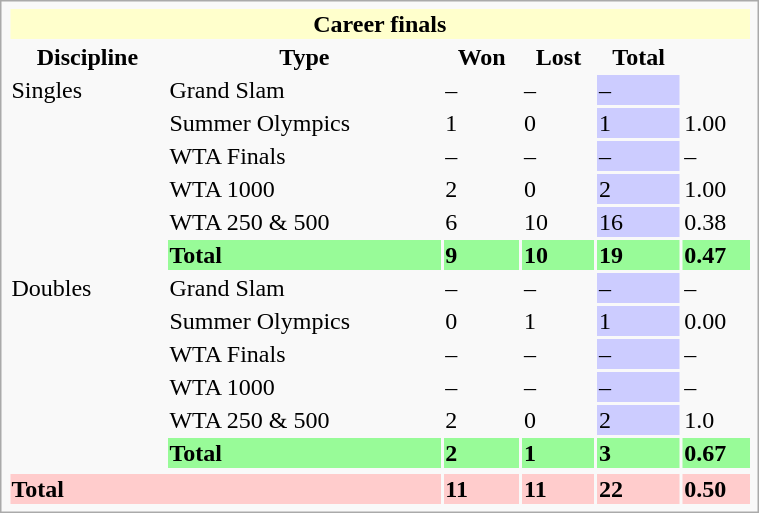<table class="infobox vcard vevent nowrap" width=40%>
<tr bgcolor=ffffcc>
<th colspan=6>Career finals</th>
</tr>
<tr>
<th>Discipline</th>
<th>Type</th>
<th>Won</th>
<th>Lost</th>
<th>Total</th>
<th></th>
</tr>
<tr>
<td rowspan=6>Singles</td>
<td>Grand Slam</td>
<td>–</td>
<td>–</td>
<td bgcolor="CCCCFF">–</td>
<td></td>
</tr>
<tr>
<td>Summer Olympics</td>
<td>1</td>
<td>0</td>
<td bgcolor="CCCCFF">1</td>
<td>1.00</td>
</tr>
<tr>
<td>WTA Finals</td>
<td>–</td>
<td>–</td>
<td bgcolor=CCCCFF>–</td>
<td>–</td>
</tr>
<tr>
<td>WTA 1000</td>
<td>2</td>
<td>0</td>
<td bgcolor="CCCCFF">2</td>
<td>1.00</td>
</tr>
<tr>
<td>WTA 250 & 500</td>
<td>6</td>
<td>10</td>
<td bgcolor=CCCCFF>16</td>
<td>0.38</td>
</tr>
<tr bgcolor=98FB98>
<td><strong>Total</strong></td>
<td><strong>9</strong></td>
<td><strong>10</strong></td>
<td><strong>19</strong></td>
<td><strong>0.47</strong></td>
</tr>
<tr>
<td rowspan=6>Doubles</td>
<td>Grand Slam</td>
<td>–</td>
<td>–</td>
<td bgcolor=CCCCFF>–</td>
<td>–</td>
</tr>
<tr>
<td>Summer Olympics</td>
<td>0</td>
<td>1</td>
<td bgcolor=CCCCFF>1</td>
<td>0.00</td>
</tr>
<tr>
<td>WTA Finals</td>
<td>–</td>
<td>–</td>
<td bgcolor=CCCCFF>–</td>
<td>–</td>
</tr>
<tr>
<td>WTA 1000</td>
<td>–</td>
<td>–</td>
<td bgcolor=CCCCFF>–</td>
<td>–</td>
</tr>
<tr>
<td>WTA 250 & 500</td>
<td>2</td>
<td>0</td>
<td bgcolor=CCCCFF>2</td>
<td>1.0</td>
</tr>
<tr bgcolor=98FB98>
<td><strong>Total</strong></td>
<td><strong>2</strong></td>
<td><strong>1</strong></td>
<td><strong>3</strong></td>
<td><strong>0.67</strong></td>
</tr>
<tr>
</tr>
<tr bgcolor=FFCCCC>
<td colspan=2><strong>Total</strong></td>
<td><strong>11</strong></td>
<td><strong>11</strong></td>
<td><strong>22</strong></td>
<td><strong>0.50</strong></td>
</tr>
</table>
